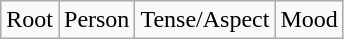<table class="wikitable">
<tr>
<td>Root</td>
<td>Person</td>
<td>Tense/Aspect</td>
<td>Mood</td>
</tr>
</table>
